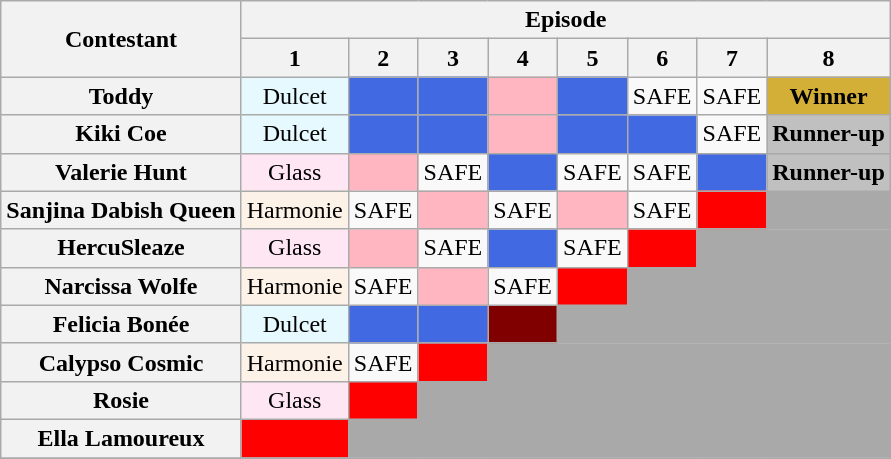<table class="wikitable" style="text-align:center">
<tr>
<th scope="col" rowspan="2">Contestant</th>
<th scope="col" colspan="8">Episode</th>
</tr>
<tr>
<th scope="col">1</th>
<th scope="col">2</th>
<th scope="col">3</th>
<th scope="col">4</th>
<th scope="col">5</th>
<th scope="col">6</th>
<th scope="col">7</th>
<th scope="col">8</th>
</tr>
<tr>
<th scope="row">Toddy</th>
<td bgcolor="#e6f9ff">Dulcet</td>
<td bgcolor="royalblue"></td>
<td bgcolor="royalblue"></td>
<td bgcolor="lightpink"></td>
<td bgcolor="royalblue"></td>
<td>SAFE</td>
<td>SAFE</td>
<td bgcolor="#D4AF37"><strong>Winner</strong></td>
</tr>
<tr>
<th scope="row">Kiki Coe</th>
<td bgcolor="#e6f9ff">Dulcet</td>
<td bgcolor="royalblue"></td>
<td bgcolor="royalblue"></td>
<td bgcolor="lightpink"></td>
<td bgcolor="royalblue"></td>
<td bgcolor="royalblue"></td>
<td>SAFE</td>
<td bgcolor="silver" nowrap><strong>Runner-up</strong></td>
</tr>
<tr>
<th scope="row">Valerie Hunt</th>
<td bgcolor="#ffe6f3">Glass</td>
<td bgcolor="lightpink"></td>
<td>SAFE</td>
<td bgcolor="royalblue"></td>
<td>SAFE</td>
<td>SAFE</td>
<td bgcolor="royalblue"></td>
<td bgcolor="silver"><strong>Runner-up</strong></td>
</tr>
<tr>
<th scope="row" nowrap>Sanjina Dabish Queen</th>
<td bgcolor="#fdf2e7">Harmonie</td>
<td>SAFE</td>
<td bgcolor="lightpink"></td>
<td>SAFE</td>
<td bgcolor="lightpink"></td>
<td>SAFE</td>
<td bgcolor="red"></td>
<td bgcolor="darkgray"></td>
</tr>
<tr>
<th scope="row">HercuSleaze</th>
<td bgcolor="#ffe6f3">Glass</td>
<td bgcolor="lightpink"></td>
<td>SAFE</td>
<td bgcolor="royalblue"></td>
<td>SAFE</td>
<td bgcolor="red"></td>
<td bgcolor="darkgray" colspan="2"></td>
</tr>
<tr>
<th scope="row">Narcissa Wolfe</th>
<td bgcolor="#fdf2e7">Harmonie</td>
<td>SAFE</td>
<td bgcolor="lightpink"></td>
<td>SAFE</td>
<td bgcolor="red"></td>
<td bgcolor="darkgray" colspan="3"></td>
</tr>
<tr>
<th scope="row">Felicia Bonée</th>
<td bgcolor="#e6f9ff">Dulcet</td>
<td bgcolor="royalblue"></td>
<td bgcolor="royalblue"></td>
<td bgcolor="maroon"></td>
<td bgcolor="darkgray" colspan="4"></td>
</tr>
<tr>
<th scope="row">Calypso Cosmic</th>
<td bgcolor="#fdf2e7">Harmonie</td>
<td>SAFE</td>
<td bgcolor="red"></td>
<td bgcolor="darkgray" colspan="5"></td>
</tr>
<tr>
<th scope="row">Rosie</th>
<td bgcolor="#ffe6f3">Glass</td>
<td bgcolor="red"></td>
<td bgcolor="darkgray" colspan="6"></td>
</tr>
<tr>
<th scope="row">Ella Lamoureux</th>
<td bgcolor="red"></td>
<td bgcolor="darkgray" colspan="7"></td>
</tr>
<tr>
</tr>
</table>
